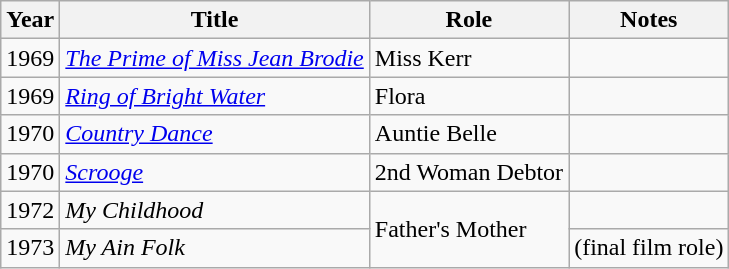<table class="wikitable">
<tr>
<th>Year</th>
<th>Title</th>
<th>Role</th>
<th>Notes</th>
</tr>
<tr>
<td>1969</td>
<td><em><a href='#'>The Prime of Miss Jean Brodie</a></em></td>
<td>Miss Kerr</td>
<td></td>
</tr>
<tr>
<td>1969</td>
<td><em><a href='#'>Ring of Bright Water</a></em></td>
<td>Flora</td>
<td></td>
</tr>
<tr>
<td>1970</td>
<td><em><a href='#'>Country Dance</a></em></td>
<td>Auntie Belle</td>
<td></td>
</tr>
<tr>
<td>1970</td>
<td><em><a href='#'>Scrooge</a></em></td>
<td>2nd Woman Debtor</td>
<td></td>
</tr>
<tr>
<td>1972</td>
<td><em>My Childhood</em></td>
<td rowspan="2">Father's Mother</td>
<td></td>
</tr>
<tr>
<td>1973</td>
<td><em>My Ain Folk</em></td>
<td>(final film role)</td>
</tr>
</table>
